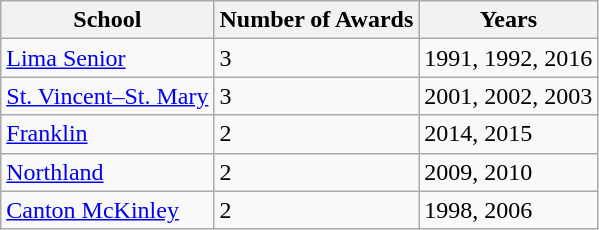<table class="wikitable sortable">
<tr>
<th>School</th>
<th>Number of Awards</th>
<th>Years</th>
</tr>
<tr>
<td><a href='#'>Lima Senior</a></td>
<td>3</td>
<td>1991, 1992, 2016</td>
</tr>
<tr>
<td><a href='#'>St. Vincent–St. Mary</a></td>
<td>3</td>
<td>2001, 2002, 2003</td>
</tr>
<tr>
<td><a href='#'>Franklin</a></td>
<td>2</td>
<td>2014, 2015</td>
</tr>
<tr>
<td><a href='#'>Northland</a></td>
<td>2</td>
<td>2009, 2010</td>
</tr>
<tr>
<td><a href='#'>Canton McKinley</a></td>
<td>2</td>
<td>1998, 2006</td>
</tr>
</table>
